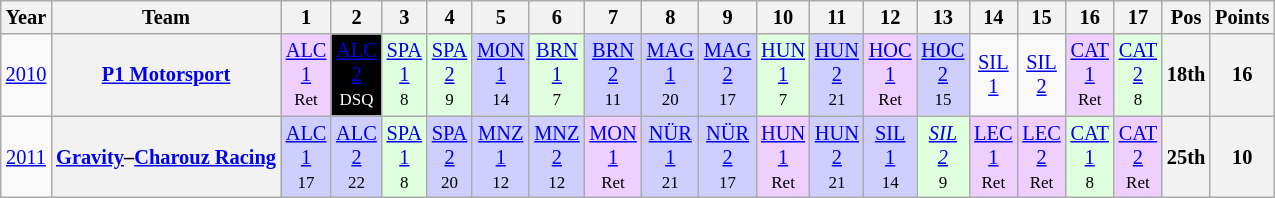<table class="wikitable" style="text-align:center; font-size:85%">
<tr>
<th>Year</th>
<th>Team</th>
<th>1</th>
<th>2</th>
<th>3</th>
<th>4</th>
<th>5</th>
<th>6</th>
<th>7</th>
<th>8</th>
<th>9</th>
<th>10</th>
<th>11</th>
<th>12</th>
<th>13</th>
<th>14</th>
<th>15</th>
<th>16</th>
<th>17</th>
<th>Pos</th>
<th>Points</th>
</tr>
<tr>
<td><a href='#'>2010</a></td>
<th nowrap><a href='#'>P1 Motorsport</a></th>
<td style="background:#EFCFFF;"><a href='#'>ALC<br>1</a><br><small>Ret</small></td>
<td style="background:#000000; color:white"><a href='#'><span>ALC<br>2</span></a><br><small>DSQ</small></td>
<td style="background:#DFFFDF;"><a href='#'>SPA<br>1</a><br><small>8</small></td>
<td style="background:#DFFFDF;"><a href='#'>SPA<br>2</a><br><small>9</small></td>
<td style="background:#CFCFFF;"><a href='#'>MON<br>1</a><br><small>14</small></td>
<td style="background:#DFFFDF;"><a href='#'>BRN<br>1</a><br><small>7</small></td>
<td style="background:#CFCFFF;"><a href='#'>BRN<br>2</a><br><small>11</small></td>
<td style="background:#CFCFFF;"><a href='#'>MAG<br>1</a><br><small>20</small></td>
<td style="background:#CFCFFF;"><a href='#'>MAG<br>2</a><br><small>17</small></td>
<td style="background:#DFFFDF;"><a href='#'>HUN<br>1</a><br><small>7</small></td>
<td style="background:#CFCFFF;"><a href='#'>HUN<br>2</a><br><small>21</small></td>
<td style="background:#EFCFFF;"><a href='#'>HOC<br>1</a><br><small>Ret</small></td>
<td style="background:#CFCFFF;"><a href='#'>HOC<br>2</a><br><small>15</small></td>
<td><a href='#'>SIL<br>1</a><br><small></small></td>
<td><a href='#'>SIL<br>2</a><br><small></small></td>
<td style="background:#EFCFFF;"><a href='#'>CAT<br>1</a><br><small>Ret</small></td>
<td style="background:#DFFFDF;"><a href='#'>CAT<br>2</a><br><small>8</small></td>
<th>18th</th>
<th>16</th>
</tr>
<tr>
<td><a href='#'>2011</a></td>
<th nowrap><a href='#'>Gravity</a>–<a href='#'>Charouz Racing</a></th>
<td style="background:#CFCFFF;"><a href='#'>ALC<br>1</a><br><small>17</small></td>
<td style="background:#CFCFFF;"><a href='#'>ALC<br>2</a><br><small>22</small></td>
<td style="background:#DFFFDF;"><a href='#'>SPA<br>1</a><br><small>8</small></td>
<td style="background:#CFCFFF;"><a href='#'>SPA<br>2</a><br><small>20</small></td>
<td style="background:#CFCFFF;"><a href='#'>MNZ<br>1</a><br><small>12</small></td>
<td style="background:#CFCFFF;"><a href='#'>MNZ<br>2</a><br><small>12</small></td>
<td style="background:#EFCFFF;"><a href='#'>MON<br>1</a><br><small>Ret</small></td>
<td style="background:#CFCFFF;"><a href='#'>NÜR<br>1</a><br><small>21</small></td>
<td style="background:#CFCFFF;"><a href='#'>NÜR<br>2</a><br><small>17</small></td>
<td style="background:#EFCFFF;"><a href='#'>HUN<br>1</a><br><small>Ret</small></td>
<td style="background:#CFCFFF;"><a href='#'>HUN<br>2</a><br><small>21</small></td>
<td style="background:#CFCFFF;"><a href='#'>SIL<br>1</a><br><small>14</small></td>
<td style="background:#DFFFDF;"><em><a href='#'>SIL<br>2</a></em><br><small>9</small></td>
<td style="background:#EFCFFF;"><a href='#'>LEC<br>1</a><br><small>Ret</small></td>
<td style="background:#EFCFFF;"><a href='#'>LEC<br>2</a><br><small>Ret</small></td>
<td style="background:#DFFFDF;"><a href='#'>CAT<br>1</a><br><small>8</small></td>
<td style="background:#EFCFFF;"><a href='#'>CAT<br>2</a><br><small>Ret</small></td>
<th>25th</th>
<th>10</th>
</tr>
</table>
